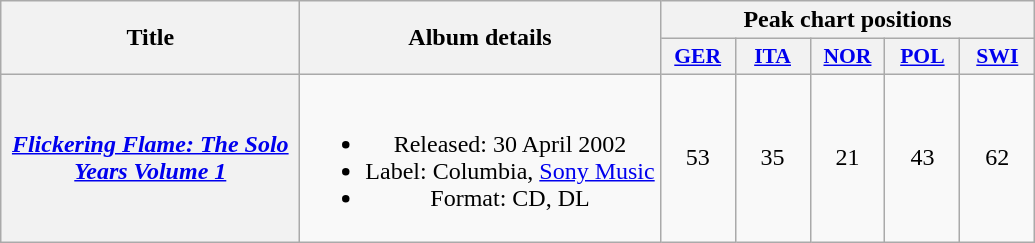<table class="wikitable plainrowheaders" style="text-align:center;">
<tr>
<th scope="col" rowspan="2" style="width:12em;">Title</th>
<th scope="col" rowspan="2">Album details</th>
<th scope="col" colspan="5">Peak chart positions</th>
</tr>
<tr>
<th scope="col" style="width:3em;font-size:90%;"><a href='#'>GER</a><br></th>
<th scope="col" style="width:3em;font-size:90%;"><a href='#'>ITA</a><br></th>
<th scope="col" style="width:3em;font-size:90%;"><a href='#'>NOR</a><br></th>
<th scope="col" style="width:3em;font-size:90%;"><a href='#'>POL</a><br></th>
<th scope="col" style="width:3em;font-size:90%;"><a href='#'>SWI</a><br></th>
</tr>
<tr>
<th scope="row"><em><a href='#'>Flickering Flame: The Solo Years Volume 1</a></em></th>
<td><br><ul><li>Released: 30 April 2002</li><li>Label: Columbia, <a href='#'>Sony Music</a></li><li>Format: CD, DL</li></ul></td>
<td>53</td>
<td>35</td>
<td>21</td>
<td>43</td>
<td>62</td>
</tr>
</table>
